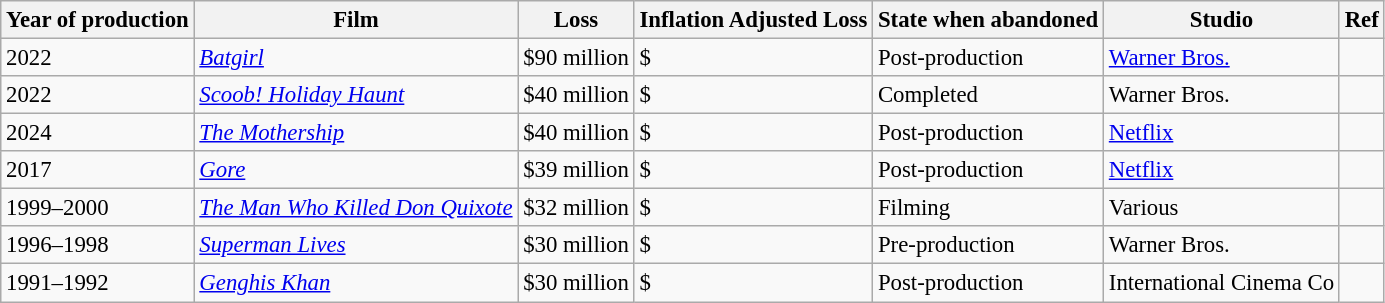<table class="wikitable sortable" style="font-size:95%">
<tr>
<th>Year of production</th>
<th>Film</th>
<th>Loss</th>
<th>Inflation Adjusted Loss </th>
<th>State when abandoned</th>
<th>Studio</th>
<th class=unsortable>Ref</th>
</tr>
<tr>
<td>2022</td>
<td><em><a href='#'>Batgirl</a></em></td>
<td>$90 million</td>
<td>$</td>
<td>Post-production</td>
<td><a href='#'>Warner Bros.</a></td>
<td></td>
</tr>
<tr>
<td>2022</td>
<td><em><a href='#'>Scoob! Holiday Haunt</a></em></td>
<td>$40 million</td>
<td>$</td>
<td>Completed</td>
<td>Warner Bros.</td>
<td></td>
</tr>
<tr>
<td>2024</td>
<td><em><a href='#'>The Mothership</a></em></td>
<td>$40 million</td>
<td>$</td>
<td>Post-production</td>
<td><a href='#'>Netflix</a></td>
<td></td>
</tr>
<tr>
<td>2017</td>
<td><em><a href='#'>Gore</a></em></td>
<td>$39 million</td>
<td>$</td>
<td>Post-production</td>
<td><a href='#'>Netflix</a></td>
<td></td>
</tr>
<tr>
<td>1999–2000</td>
<td><em><a href='#'>The Man Who Killed Don Quixote</a></em></td>
<td>$32 million</td>
<td>$</td>
<td>Filming</td>
<td>Various</td>
<td></td>
</tr>
<tr>
<td>1996–1998</td>
<td><em><a href='#'>Superman Lives</a></em></td>
<td>$30 million</td>
<td>$</td>
<td>Pre-production</td>
<td>Warner Bros.</td>
<td></td>
</tr>
<tr>
<td>1991–1992</td>
<td><em><a href='#'>Genghis Khan</a></em></td>
<td>$30 million</td>
<td>$</td>
<td>Post-production</td>
<td>International Cinema Co</td>
<td></td>
</tr>
</table>
